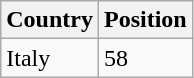<table class="wikitable">
<tr>
<th>Country</th>
<th>Position</th>
</tr>
<tr>
<td>Italy</td>
<td>58</td>
</tr>
</table>
